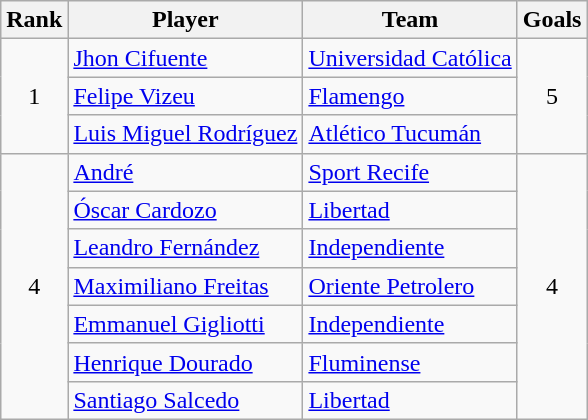<table class="wikitable">
<tr>
<th>Rank</th>
<th>Player</th>
<th>Team</th>
<th>Goals</th>
</tr>
<tr>
<td align=center rowspan=3>1</td>
<td> <a href='#'>Jhon Cifuente</a></td>
<td> <a href='#'>Universidad Católica</a></td>
<td align=center rowspan=3>5</td>
</tr>
<tr>
<td> <a href='#'>Felipe Vizeu</a></td>
<td> <a href='#'>Flamengo</a></td>
</tr>
<tr>
<td> <a href='#'>Luis Miguel Rodríguez</a></td>
<td> <a href='#'>Atlético Tucumán</a></td>
</tr>
<tr>
<td align=center rowspan=7>4</td>
<td> <a href='#'>André</a></td>
<td> <a href='#'>Sport Recife</a></td>
<td align=center rowspan=7>4</td>
</tr>
<tr>
<td> <a href='#'>Óscar Cardozo</a></td>
<td> <a href='#'>Libertad</a></td>
</tr>
<tr>
<td> <a href='#'>Leandro Fernández</a></td>
<td> <a href='#'>Independiente</a></td>
</tr>
<tr>
<td> <a href='#'>Maximiliano Freitas</a></td>
<td> <a href='#'>Oriente Petrolero</a></td>
</tr>
<tr>
<td> <a href='#'>Emmanuel Gigliotti</a></td>
<td> <a href='#'>Independiente</a></td>
</tr>
<tr>
<td> <a href='#'>Henrique Dourado</a></td>
<td> <a href='#'>Fluminense</a></td>
</tr>
<tr>
<td> <a href='#'>Santiago Salcedo</a></td>
<td> <a href='#'>Libertad</a></td>
</tr>
</table>
